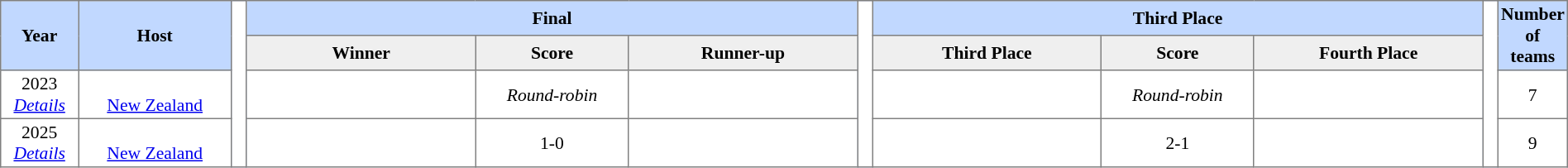<table border=1 style="border-collapse:collapse; font-size:90%; text-align:center; width:100%" cellpadding=2 cellspacing=0>
<tr style="background:#c1d8ff;">
<th rowspan="2" style="width:5%;">Year</th>
<th rowspan="2" style="width:10%;">Host</th>
<th rowspan="13" style="width:1%; background:#fff;"></th>
<th colspan=3>Final</th>
<th rowspan="13" style="width:1%; background:#fff;"></th>
<th colspan=3>Third Place</th>
<th rowspan="13" style="width:1%; background:#fff;"></th>
<th rowspan="2" style="width:10%;">Number of teams</th>
</tr>
<tr style="background:#efefef;">
<th width=15%>Winner</th>
<th width=10%>Score</th>
<th width=15%>Runner-up</th>
<th width=15%>Third Place</th>
<th width=10%>Score</th>
<th width=15%>Fourth Place</th>
</tr>
<tr>
<td>2023 <br> <em><a href='#'>Details</a></em></td>
<td> <br> <a href='#'>New Zealand</a></td>
<td></td>
<td><em>Round-robin</em></td>
<td></td>
<td></td>
<td><em>Round-robin</em></td>
<td></td>
<td>7</td>
</tr>
<tr>
<td>2025 <br> <em><a href='#'>Details</a></em></td>
<td> <br> <a href='#'>New Zealand</a></td>
<td></td>
<td>1-0</td>
<td></td>
<td></td>
<td>2-1</td>
<td></td>
<td>9</td>
</tr>
</table>
